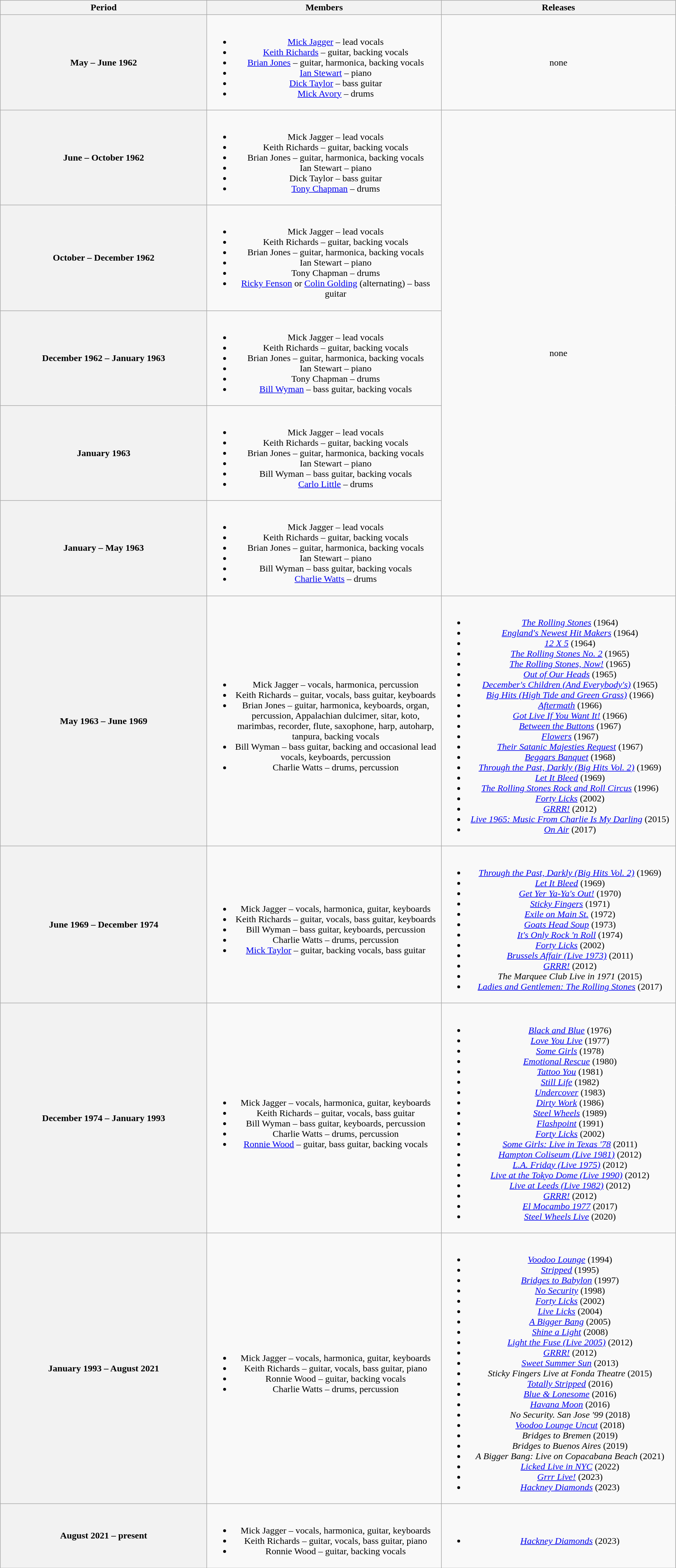<table class="wikitable plainrowheaders" style="text-align:center;">
<tr>
<th scope="col" style="width:22em;">Period</th>
<th scope="col" style="width:25em;">Members</th>
<th scope="col" style="width:25em;">Releases</th>
</tr>
<tr>
<th>May – June 1962</th>
<td><br><ul><li><a href='#'>Mick Jagger</a> – lead vocals</li><li><a href='#'>Keith Richards</a> – guitar, backing vocals</li><li><a href='#'>Brian Jones</a> – guitar, harmonica, backing vocals</li><li><a href='#'>Ian Stewart</a> – piano</li><li><a href='#'>Dick Taylor</a> – bass guitar</li><li><a href='#'>Mick Avory</a> – drums</li></ul></td>
<td>none </td>
</tr>
<tr>
<th>June – October 1962</th>
<td><br><ul><li>Mick Jagger – lead vocals</li><li>Keith Richards – guitar, backing vocals</li><li>Brian Jones – guitar, harmonica, backing vocals</li><li>Ian Stewart – piano</li><li>Dick Taylor – bass guitar</li><li><a href='#'>Tony Chapman</a> – drums</li></ul></td>
<td rowspan="5">none </td>
</tr>
<tr>
<th>October – December 1962</th>
<td><br><ul><li>Mick Jagger – lead vocals</li><li>Keith Richards – guitar, backing vocals</li><li>Brian Jones – guitar, harmonica, backing vocals</li><li>Ian Stewart – piano</li><li>Tony Chapman – drums</li><li><a href='#'>Ricky Fenson</a> or <a href='#'>Colin Golding</a> (alternating) – bass guitar</li></ul></td>
</tr>
<tr>
<th>December 1962 – January 1963</th>
<td><br><ul><li>Mick Jagger – lead vocals</li><li>Keith Richards – guitar, backing vocals</li><li>Brian Jones – guitar, harmonica, backing vocals</li><li>Ian Stewart – piano</li><li>Tony Chapman – drums</li><li><a href='#'>Bill Wyman</a> – bass guitar, backing vocals</li></ul></td>
</tr>
<tr>
<th>January 1963</th>
<td><br><ul><li>Mick Jagger – lead vocals</li><li>Keith Richards – guitar, backing vocals</li><li>Brian Jones – guitar, harmonica, backing vocals</li><li>Ian Stewart – piano</li><li>Bill Wyman – bass guitar, backing vocals</li><li><a href='#'>Carlo Little</a> – drums</li></ul></td>
</tr>
<tr>
<th>January – May 1963</th>
<td><br><ul><li>Mick Jagger – lead vocals</li><li>Keith Richards – guitar, backing vocals</li><li>Brian Jones – guitar, harmonica, backing vocals</li><li>Ian Stewart – piano</li><li>Bill Wyman – bass guitar, backing vocals</li><li><a href='#'>Charlie Watts</a> – drums</li></ul></td>
</tr>
<tr>
<th>May 1963 – June 1969</th>
<td><br><ul><li>Mick Jagger – vocals, harmonica, percussion</li><li>Keith Richards – guitar, vocals, bass guitar, keyboards</li><li>Brian Jones – guitar, harmonica, keyboards, organ, percussion, Appalachian dulcimer, sitar, koto, marimbas, recorder, flute, saxophone, harp, autoharp, tanpura, backing vocals</li><li>Bill Wyman – bass guitar, backing and occasional lead vocals, keyboards, percussion</li><li>Charlie Watts – drums, percussion</li></ul></td>
<td><br><ul><li><em><a href='#'>The Rolling Stones</a></em> (1964)</li><li><em><a href='#'>England's Newest Hit Makers</a></em> (1964)</li><li><em><a href='#'>12 X 5</a></em> (1964)</li><li><em><a href='#'>The Rolling Stones No. 2</a></em> (1965)</li><li><em><a href='#'>The Rolling Stones, Now!</a></em> (1965)</li><li><em><a href='#'>Out of Our Heads</a></em> (1965)</li><li><em><a href='#'>December's Children (And Everybody's)</a></em> (1965)</li><li><em><a href='#'>Big Hits (High Tide and Green Grass)</a></em> (1966)</li><li><em><a href='#'>Aftermath</a></em> (1966)</li><li><em><a href='#'>Got Live If You Want It!</a></em> (1966)</li><li><em><a href='#'>Between the Buttons</a></em> (1967)</li><li><em><a href='#'>Flowers</a></em> (1967)</li><li><em><a href='#'>Their Satanic Majesties Request</a></em> (1967)</li><li><em><a href='#'>Beggars Banquet</a></em> (1968)</li><li><em><a href='#'>Through the Past, Darkly (Big Hits Vol. 2)</a></em> (1969)</li><li><em><a href='#'>Let It Bleed</a></em> (1969)</li><li><em><a href='#'>The Rolling Stones Rock and Roll Circus</a></em> (1996)</li><li><em><a href='#'>Forty Licks</a></em> (2002)</li><li><em><a href='#'>GRRR!</a></em> (2012)</li><li><em><a href='#'>Live 1965: Music From Charlie Is My Darling</a></em> (2015)</li><li><em><a href='#'>On Air</a></em> (2017)</li></ul></td>
</tr>
<tr>
<th>June 1969 – December 1974</th>
<td><br><ul><li>Mick Jagger – vocals, harmonica, guitar, keyboards</li><li>Keith Richards – guitar, vocals, bass guitar, keyboards</li><li>Bill Wyman – bass guitar, keyboards, percussion</li><li>Charlie Watts – drums, percussion</li><li><a href='#'>Mick Taylor</a> – guitar, backing vocals, bass guitar</li></ul></td>
<td><br><ul><li><em><a href='#'>Through the Past, Darkly (Big Hits Vol. 2)</a></em> (1969)</li><li><em><a href='#'>Let It Bleed</a></em> (1969)</li><li><em><a href='#'>Get Yer Ya-Ya's Out!</a></em> (1970)</li><li><em><a href='#'>Sticky Fingers</a></em> (1971)</li><li><em><a href='#'>Exile on Main St.</a></em> (1972)</li><li><em><a href='#'>Goats Head Soup</a></em> (1973)</li><li><em><a href='#'>It's Only Rock 'n Roll</a></em> (1974)</li><li><em><a href='#'>Forty Licks</a></em> (2002)</li><li><em><a href='#'>Brussels Affair (Live 1973)</a></em> (2011)</li><li><em><a href='#'>GRRR!</a></em> (2012)</li><li><em>The Marquee Club Live in 1971</em> (2015)</li><li><em><a href='#'>Ladies and Gentlemen: The Rolling Stones</a></em> (2017)</li></ul></td>
</tr>
<tr>
<th>December 1974 – January 1993</th>
<td><br><ul><li>Mick Jagger – vocals, harmonica, guitar, keyboards</li><li>Keith Richards – guitar, vocals, bass guitar</li><li>Bill Wyman – bass guitar, keyboards, percussion</li><li>Charlie Watts – drums, percussion</li><li><a href='#'>Ronnie Wood</a> – guitar, bass guitar, backing vocals</li></ul></td>
<td><br><ul><li><em><a href='#'>Black and Blue</a></em> (1976)</li><li><em><a href='#'>Love You Live</a></em> (1977)</li><li><em><a href='#'>Some Girls</a></em> (1978)</li><li><em><a href='#'>Emotional Rescue</a></em> (1980)</li><li><em><a href='#'>Tattoo You</a></em> (1981)</li><li><em><a href='#'>Still Life</a></em> (1982)</li><li><em><a href='#'>Undercover</a></em> (1983)</li><li><em><a href='#'>Dirty Work</a></em> (1986)</li><li><em><a href='#'>Steel Wheels</a></em> (1989)</li><li><em><a href='#'>Flashpoint</a></em> (1991)</li><li><em><a href='#'>Forty Licks</a></em> (2002)</li><li><em><a href='#'>Some Girls: Live in Texas '78</a></em> (2011)</li><li><em><a href='#'>Hampton Coliseum (Live 1981)</a></em> (2012)</li><li><em><a href='#'>L.A. Friday (Live 1975)</a></em> (2012)</li><li><em><a href='#'>Live at the Tokyo Dome (Live 1990)</a></em> (2012)</li><li><em><a href='#'>Live at Leeds (Live 1982)</a></em> (2012)</li><li><em><a href='#'>GRRR!</a></em> (2012)</li><li><em><a href='#'>El Mocambo 1977</a></em> (2017)</li><li><em><a href='#'>Steel Wheels Live</a></em> (2020)</li></ul></td>
</tr>
<tr>
<th>January 1993 – August 2021</th>
<td><br><ul><li>Mick Jagger – vocals, harmonica, guitar, keyboards</li><li>Keith Richards – guitar, vocals, bass guitar, piano</li><li>Ronnie Wood – guitar, backing vocals</li><li>Charlie Watts – drums, percussion</li></ul></td>
<td><br><ul><li><em><a href='#'>Voodoo Lounge</a></em> (1994)</li><li><em><a href='#'>Stripped</a></em> (1995)</li><li><em><a href='#'>Bridges to Babylon</a></em> (1997)</li><li><em><a href='#'>No Security</a></em> (1998)</li><li><em><a href='#'>Forty Licks</a></em> (2002)</li><li><em><a href='#'>Live Licks</a></em> (2004)</li><li><em><a href='#'>A Bigger Bang</a></em> (2005)</li><li><em><a href='#'>Shine a Light</a></em> (2008)</li><li><em><a href='#'>Light the Fuse (Live 2005)</a></em> (2012)</li><li><em><a href='#'>GRRR!</a></em> (2012)</li><li><em><a href='#'>Sweet Summer Sun</a></em> (2013)</li><li><em>Sticky Fingers Live at Fonda Theatre</em> (2015)</li><li><em><a href='#'>Totally Stripped</a></em> (2016)</li><li><em><a href='#'>Blue & Lonesome</a></em> (2016)</li><li><em><a href='#'>Havana Moon</a></em> (2016)</li><li><em>No Security. San Jose '99</em> (2018)</li><li><em><a href='#'>Voodoo Lounge Uncut</a></em> (2018)</li><li><em>Bridges to Bremen</em> (2019)</li><li><em>Bridges to Buenos Aires</em> (2019)</li><li><em>A Bigger Bang: Live on Copacabana Beach</em> (2021)</li><li><em><a href='#'>Licked Live in NYC</a></em> (2022)</li><li><em><a href='#'>Grrr Live!</a></em> (2023)</li><li><em><a href='#'>Hackney Diamonds</a></em> (2023)</li></ul></td>
</tr>
<tr>
<th>August 2021 – present</th>
<td><br><ul><li>Mick Jagger – vocals, harmonica, guitar, keyboards</li><li>Keith Richards – guitar, vocals, bass guitar, piano</li><li>Ronnie Wood – guitar, backing vocals</li></ul></td>
<td><br><ul><li><em><a href='#'>Hackney Diamonds</a></em> (2023)</li></ul></td>
</tr>
</table>
